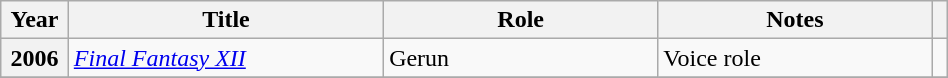<table class="wikitable plainrowheaders sortable" style="margin-right: 0; width:50%">
<tr>
<th style="width:2%">Year</th>
<th style="width:23%">Title</th>
<th style="width:20%">Role</th>
<th style="width:20%">Notes</th>
<th style="width:1%" class="unsortable"></th>
</tr>
<tr>
<th scope="row">2006</th>
<td><em><a href='#'>Final Fantasy XII</a></em></td>
<td>Gerun</td>
<td>Voice role</td>
<td style="text-align:center;"></td>
</tr>
<tr>
</tr>
</table>
